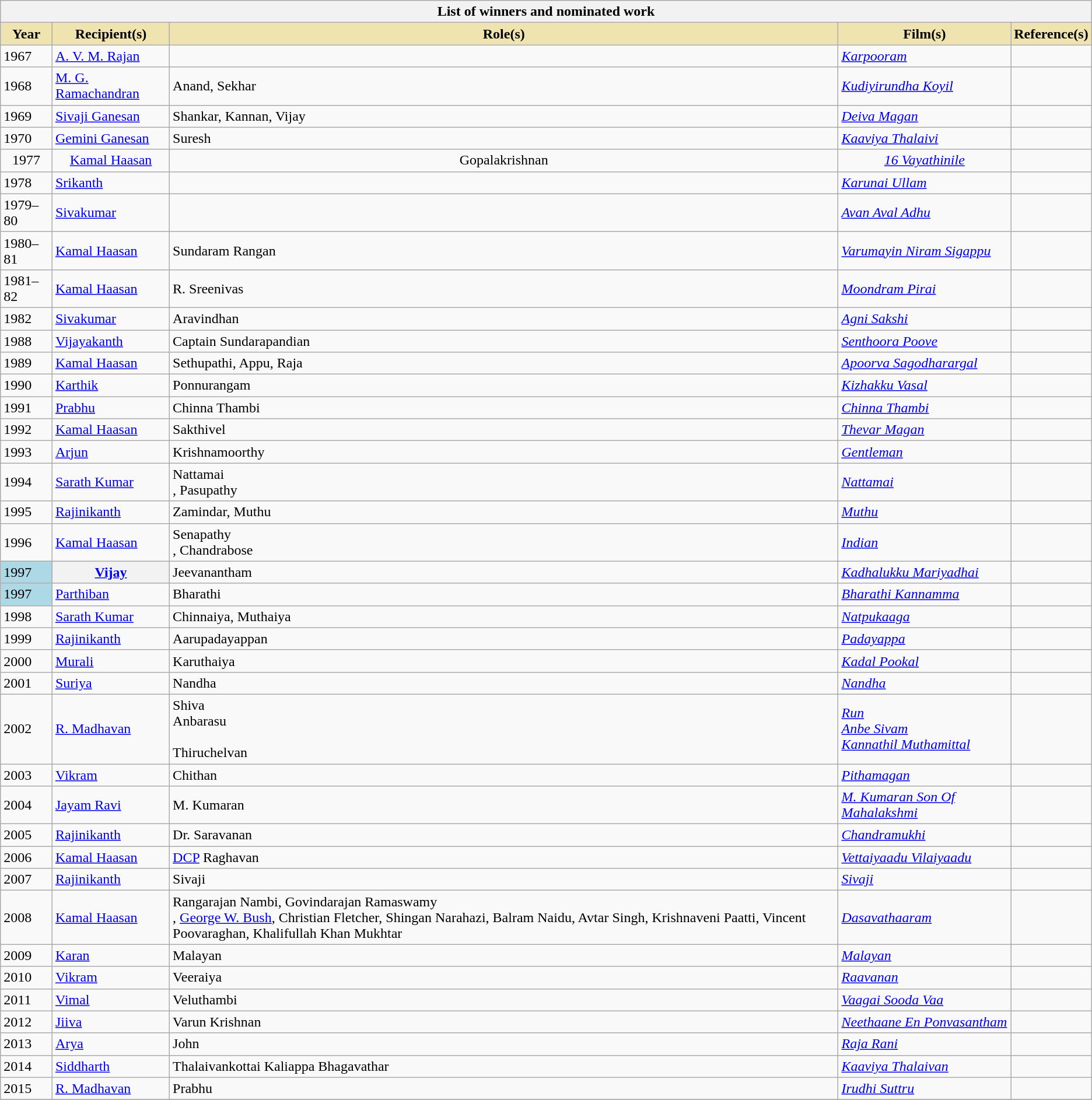<table class="wikitable sortable plainrowheaders">
<tr>
<th colspan="5">List of winners and nominated work</th>
</tr>
<tr>
<th scope="col" style="background:#efe4b0;">Year</th>
<th scope="col" style="background:#efe4b0;">Recipient(s)</th>
<th scope="col" style="background:#efe4b0;">Role(s)</th>
<th scope="col" style="background:#efe4b0;">Film(s)</th>
<th scope="col" style="background:#efe4b0;">Reference(s)</th>
</tr>
<tr>
<td>1967</td>
<td><a href='#'>A. V. M. Rajan</a></td>
<td></td>
<td><em><a href='#'>Karpooram</a></em></td>
<td></td>
</tr>
<tr>
<td>1968</td>
<td><a href='#'>M. G. Ramachandran</a></td>
<td>Anand, Sekhar<br></td>
<td><em><a href='#'>Kudiyirundha Koyil</a></em></td>
<td></td>
</tr>
<tr>
<td>1969</td>
<td><a href='#'>Sivaji Ganesan</a></td>
<td>Shankar, Kannan, Vijay</td>
<td><em><a href='#'>Deiva Magan</a></em></td>
<td></td>
</tr>
<tr>
<td>1970</td>
<td><a href='#'>Gemini Ganesan</a></td>
<td>Suresh</td>
<td><em><a href='#'>Kaaviya Thalaivi</a></em></td>
<td></td>
</tr>
<tr style="text-align:center;">
<td>1977</td>
<td><a href='#'>Kamal Haasan</a></td>
<td>Gopalakrishnan<br></td>
<td><em><a href='#'>16 Vayathinile</a></em></td>
<td></td>
</tr>
<tr>
<td>1978</td>
<td><a href='#'>Srikanth</a></td>
<td></td>
<td><em><a href='#'>Karunai Ullam</a></em></td>
<td></td>
</tr>
<tr>
<td>1979–80</td>
<td><a href='#'>Sivakumar</a></td>
<td></td>
<td><em><a href='#'>Avan Aval Adhu</a></em></td>
<td></td>
</tr>
<tr>
<td>1980–81</td>
<td><a href='#'>Kamal Haasan</a></td>
<td>Sundaram Rangan</td>
<td><em><a href='#'>Varumayin Niram Sigappu</a></em></td>
<td></td>
</tr>
<tr>
<td>1981–82</td>
<td><a href='#'>Kamal Haasan</a></td>
<td>R. Sreenivas<br></td>
<td><em><a href='#'>Moondram Pirai</a></em></td>
<td></td>
</tr>
<tr>
<td>1982</td>
<td><a href='#'>Sivakumar</a></td>
<td>Aravindhan</td>
<td><em><a href='#'>Agni Sakshi</a></em></td>
</tr>
<tr>
<td>1988</td>
<td><a href='#'>Vijayakanth</a></td>
<td>Captain Sundarapandian</td>
<td><em><a href='#'>Senthoora Poove</a></em></td>
<td></td>
</tr>
<tr>
<td>1989</td>
<td><a href='#'>Kamal Haasan</a></td>
<td>Sethupathi, Appu, Raja</td>
<td><em><a href='#'>Apoorva Sagodharargal</a></em></td>
<td></td>
</tr>
<tr>
<td>1990</td>
<td><a href='#'>Karthik</a></td>
<td>Ponnurangam</td>
<td><em><a href='#'>Kizhakku Vasal</a></em></td>
<td></td>
</tr>
<tr>
<td>1991</td>
<td><a href='#'>Prabhu</a></td>
<td>Chinna Thambi</td>
<td><em><a href='#'>Chinna Thambi</a></em></td>
<td></td>
</tr>
<tr>
<td>1992</td>
<td><a href='#'>Kamal Haasan</a></td>
<td>Sakthivel</td>
<td><em><a href='#'>Thevar Magan</a></em></td>
<td></td>
</tr>
<tr>
<td>1993</td>
<td><a href='#'>Arjun</a></td>
<td>Krishnamoorthy<br></td>
<td><em><a href='#'>Gentleman</a></em></td>
<td></td>
</tr>
<tr>
<td>1994</td>
<td><a href='#'>Sarath Kumar</a></td>
<td>Nattamai<br>, Pasupathy</td>
<td><em><a href='#'>Nattamai</a></em></td>
<td></td>
</tr>
<tr>
<td>1995</td>
<td><a href='#'>Rajinikanth</a></td>
<td>Zamindar, Muthu</td>
<td><em><a href='#'>Muthu</a></em></td>
<td></td>
</tr>
<tr>
<td>1996</td>
<td><a href='#'>Kamal Haasan</a></td>
<td>Senapathy <br>, Chandrabose <br></td>
<td><em><a href='#'>Indian</a></em></td>
<td></td>
</tr>
<tr>
<td style="background:#ADD8E6">1997 </td>
<th scope="row"><a href='#'>Vijay</a></th>
<td>Jeevanantham<br></td>
<td><em><a href='#'>Kadhalukku Mariyadhai</a></em></td>
<td></td>
</tr>
<tr>
<td style="background:#ADD8E6">1997 </td>
<td><a href='#'>Parthiban</a></td>
<td>Bharathi</td>
<td><em><a href='#'>Bharathi Kannamma</a></em></td>
<td></td>
</tr>
<tr>
<td>1998</td>
<td><a href='#'>Sarath Kumar</a></td>
<td>Chinnaiya, Muthaiya</td>
<td><em><a href='#'>Natpukaaga</a></em></td>
<td></td>
</tr>
<tr>
<td>1999</td>
<td><a href='#'>Rajinikanth</a></td>
<td>Aarupadayappan</td>
<td><em><a href='#'>Padayappa</a></em></td>
<td></td>
</tr>
<tr>
<td>2000</td>
<td><a href='#'>Murali</a></td>
<td>Karuthaiya</td>
<td><em><a href='#'>Kadal Pookal</a></em></td>
<td></td>
</tr>
<tr>
<td>2001</td>
<td><a href='#'>Suriya</a></td>
<td>Nandha</td>
<td><em><a href='#'>Nandha</a></em></td>
<td></td>
</tr>
<tr>
<td>2002</td>
<td><a href='#'>R. Madhavan</a></td>
<td>Shiva<br>Anbarasu<br><br>Thiruchelvan<br></td>
<td><em><a href='#'>Run</a></em><br><em><a href='#'>Anbe Sivam</a></em><br><em><a href='#'>Kannathil Muthamittal</a></em></td>
<td></td>
</tr>
<tr>
<td>2003</td>
<td><a href='#'>Vikram</a></td>
<td>Chithan</td>
<td><em><a href='#'>Pithamagan</a></em></td>
<td></td>
</tr>
<tr>
<td>2004</td>
<td><a href='#'>Jayam Ravi</a></td>
<td>M. Kumaran</td>
<td><em><a href='#'>M. Kumaran Son Of Mahalakshmi</a></em></td>
<td></td>
</tr>
<tr>
<td>2005</td>
<td><a href='#'>Rajinikanth</a></td>
<td>Dr. Saravanan</td>
<td><em><a href='#'>Chandramukhi</a></em></td>
<td></td>
</tr>
<tr>
<td>2006</td>
<td><a href='#'>Kamal Haasan</a></td>
<td><a href='#'>DCP</a> Raghavan</td>
<td><em><a href='#'>Vettaiyaadu Vilaiyaadu</a></em></td>
<td></td>
</tr>
<tr>
<td>2007</td>
<td><a href='#'>Rajinikanth</a></td>
<td>Sivaji</td>
<td><em><a href='#'>Sivaji</a></em></td>
<td></td>
</tr>
<tr>
<td>2008</td>
<td><a href='#'>Kamal Haasan</a></td>
<td>Rangarajan Nambi, Govindarajan Ramaswamy<br>, <a href='#'>George W. Bush</a>, Christian Fletcher, Shingan Narahazi, Balram Naidu, Avtar Singh, Krishnaveni Paatti, Vincent Poovaraghan, Khalifullah Khan Mukhtar</td>
<td><em><a href='#'>Dasavathaaram</a></em></td>
<td></td>
</tr>
<tr>
<td>2009</td>
<td><a href='#'>Karan</a></td>
<td>Malayan</td>
<td><em><a href='#'>Malayan</a></em></td>
<td></td>
</tr>
<tr>
<td>2010</td>
<td><a href='#'>Vikram</a></td>
<td>Veeraiya<br></td>
<td><em><a href='#'>Raavanan</a></em></td>
<td></td>
</tr>
<tr>
<td>2011</td>
<td><a href='#'>Vimal</a></td>
<td>Veluthambi</td>
<td><em><a href='#'>Vaagai Sooda Vaa</a></em></td>
<td></td>
</tr>
<tr>
<td>2012</td>
<td><a href='#'>Jiiva</a></td>
<td>Varun Krishnan</td>
<td><em><a href='#'>Neethaane En Ponvasantham</a></em></td>
<td></td>
</tr>
<tr>
<td>2013</td>
<td><a href='#'>Arya</a></td>
<td>John</td>
<td><em><a href='#'>Raja Rani</a></em></td>
<td></td>
</tr>
<tr update require for the current>
<td>2014</td>
<td><a href='#'>Siddharth</a></td>
<td>Thalaivankottai Kaliappa Bhagavathar</td>
<td><em><a href='#'>Kaaviya Thalaivan</a></em></td>
<td></td>
</tr>
<tr>
<td>2015</td>
<td><a href='#'>R. Madhavan</a></td>
<td>Prabhu</td>
<td><em><a href='#'>Irudhi Suttru</a></em></td>
<td></td>
</tr>
<tr>
</tr>
</table>
